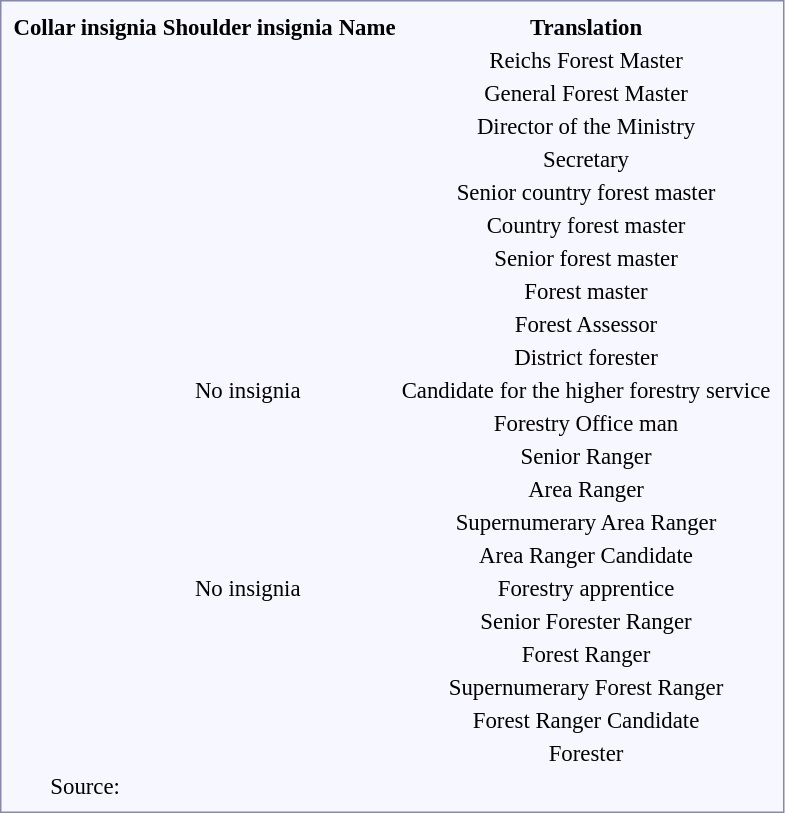<table style="border:1px solid #8888aa; background-color:#f7f8ff; padding:5px; font-size:95%; margin: 0px 12px 12px 0px;">
<tr style="text-align:center;">
<th>Collar insignia</th>
<th>Shoulder insignia</th>
<th>Name</th>
<th>Translation</th>
</tr>
<tr style="text-align:center;">
<td></td>
<td></td>
<td></td>
<td>Reichs Forest Master</td>
</tr>
<tr style="text-align:center;">
<td></td>
<td></td>
<td></td>
<td>General Forest Master</td>
</tr>
<tr style="text-align:center;">
<td rowspan=2></td>
<td></td>
<td></td>
<td>Director of the Ministry</td>
</tr>
<tr style="text-align:center;">
<td></td>
<td></td>
<td>Secretary</td>
</tr>
<tr style="text-align:center;">
<td></td>
<td></td>
<td></td>
<td>Senior country forest master</td>
</tr>
<tr style="text-align:center;">
<td rowspan=2></td>
<td></td>
<td></td>
<td>Country forest master</td>
</tr>
<tr style="text-align:center;">
<td></td>
<td></td>
<td>Senior forest master</td>
</tr>
<tr style="text-align:center;">
<td rowspan=2></td>
<td></td>
<td></td>
<td>Forest master</td>
</tr>
<tr style="text-align:center;">
<td></td>
<td></td>
<td>Forest Assessor</td>
</tr>
<tr style="text-align:center;">
<td></td>
<td></td>
<td></td>
<td>District forester</td>
</tr>
<tr style="text-align:center;">
<td></td>
<td>No insignia</td>
<td></td>
<td>Candidate for the higher forestry service</td>
</tr>
<tr style="text-align:center;">
<td rowspan=2></td>
<td></td>
<td></td>
<td>Forestry Office man</td>
</tr>
<tr style="text-align:center;">
<td></td>
<td></td>
<td>Senior Ranger</td>
</tr>
<tr style="text-align:center;">
<td rowspan=2></td>
<td></td>
<td></td>
<td>Area Ranger</td>
</tr>
<tr style="text-align:center;">
<td></td>
<td></td>
<td>Supernumerary Area Ranger</td>
</tr>
<tr style="text-align:center;">
<td></td>
<td></td>
<td></td>
<td>Area Ranger Candidate</td>
</tr>
<tr style="text-align:center;">
<td></td>
<td>No insignia</td>
<td></td>
<td>Forestry apprentice</td>
</tr>
<tr style="text-align:center;">
<td></td>
<td></td>
<td></td>
<td>Senior Forester Ranger</td>
</tr>
<tr style="text-align:center;">
<td rowspan=2></td>
<td></td>
<td></td>
<td>Forest Ranger</td>
</tr>
<tr style="text-align:center;">
<td></td>
<td></td>
<td>Supernumerary Forest Ranger</td>
</tr>
<tr style="text-align:center;">
<td></td>
<td></td>
<td></td>
<td>Forest Ranger Candidate</td>
</tr>
<tr style="text-align:center;">
<td></td>
<td></td>
<td></td>
<td>Forester</td>
</tr>
<tr style="text-align:center;">
<td>Source:</td>
</tr>
</table>
